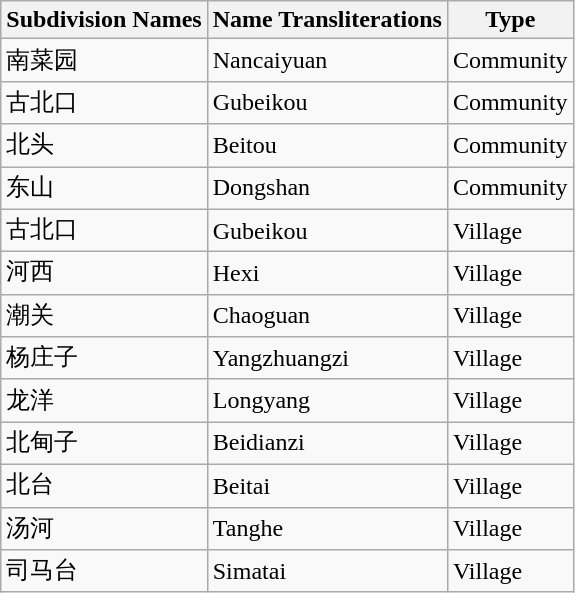<table class="wikitable sortable">
<tr>
<th>Subdivision Names</th>
<th>Name Transliterations</th>
<th>Type</th>
</tr>
<tr>
<td>南菜园</td>
<td>Nancaiyuan</td>
<td>Community</td>
</tr>
<tr>
<td>古北口</td>
<td>Gubeikou</td>
<td>Community</td>
</tr>
<tr>
<td>北头</td>
<td>Beitou</td>
<td>Community</td>
</tr>
<tr>
<td>东山</td>
<td>Dongshan</td>
<td>Community</td>
</tr>
<tr>
<td>古北口</td>
<td>Gubeikou</td>
<td>Village</td>
</tr>
<tr>
<td>河西</td>
<td>Hexi</td>
<td>Village</td>
</tr>
<tr>
<td>潮关</td>
<td>Chaoguan</td>
<td>Village</td>
</tr>
<tr>
<td>杨庄子</td>
<td>Yangzhuangzi</td>
<td>Village</td>
</tr>
<tr>
<td>龙洋</td>
<td>Longyang</td>
<td>Village</td>
</tr>
<tr>
<td>北甸子</td>
<td>Beidianzi</td>
<td>Village</td>
</tr>
<tr>
<td>北台</td>
<td>Beitai</td>
<td>Village</td>
</tr>
<tr>
<td>汤河</td>
<td>Tanghe</td>
<td>Village</td>
</tr>
<tr>
<td>司马台</td>
<td>Simatai</td>
<td>Village</td>
</tr>
</table>
